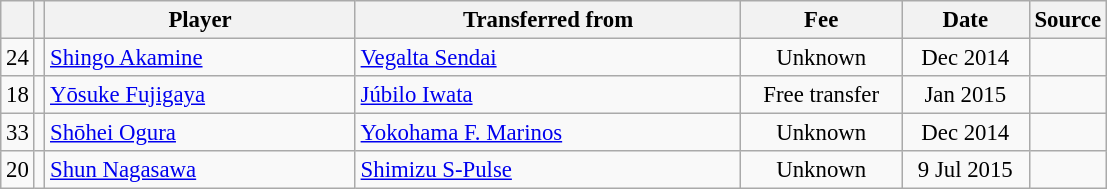<table class="wikitable plainrowheaders sortable" style="font-size:95%">
<tr>
<th></th>
<th></th>
<th scope="col" style="width:200px;">Player</th>
<th scope="col" style="width:250px;">Transferred from</th>
<th scope="col" style="width:100px;">Fee</th>
<th scope="col" style="width:78px;">Date</th>
<th>Source</th>
</tr>
<tr>
<td align=center>24</td>
<td align=center></td>
<td> <a href='#'>Shingo Akamine</a></td>
<td> <a href='#'>Vegalta Sendai</a></td>
<td align=center>Unknown</td>
<td align=center>Dec 2014</td>
<td align=center></td>
</tr>
<tr>
<td align=center>18</td>
<td align=center></td>
<td> <a href='#'>Yōsuke Fujigaya</a></td>
<td> <a href='#'>Júbilo Iwata</a></td>
<td align=center>Free transfer</td>
<td align=center>Jan 2015</td>
<td align=center></td>
</tr>
<tr>
<td align=center>33</td>
<td align=center></td>
<td> <a href='#'>Shōhei Ogura</a></td>
<td> <a href='#'>Yokohama F. Marinos</a></td>
<td align=center>Unknown</td>
<td align=center>Dec 2014</td>
<td align=center></td>
</tr>
<tr>
<td align=center>20</td>
<td align=center></td>
<td> <a href='#'>Shun Nagasawa</a></td>
<td> <a href='#'>Shimizu S-Pulse</a></td>
<td align=center>Unknown</td>
<td align=center>9 Jul 2015</td>
<td align=center></td>
</tr>
</table>
